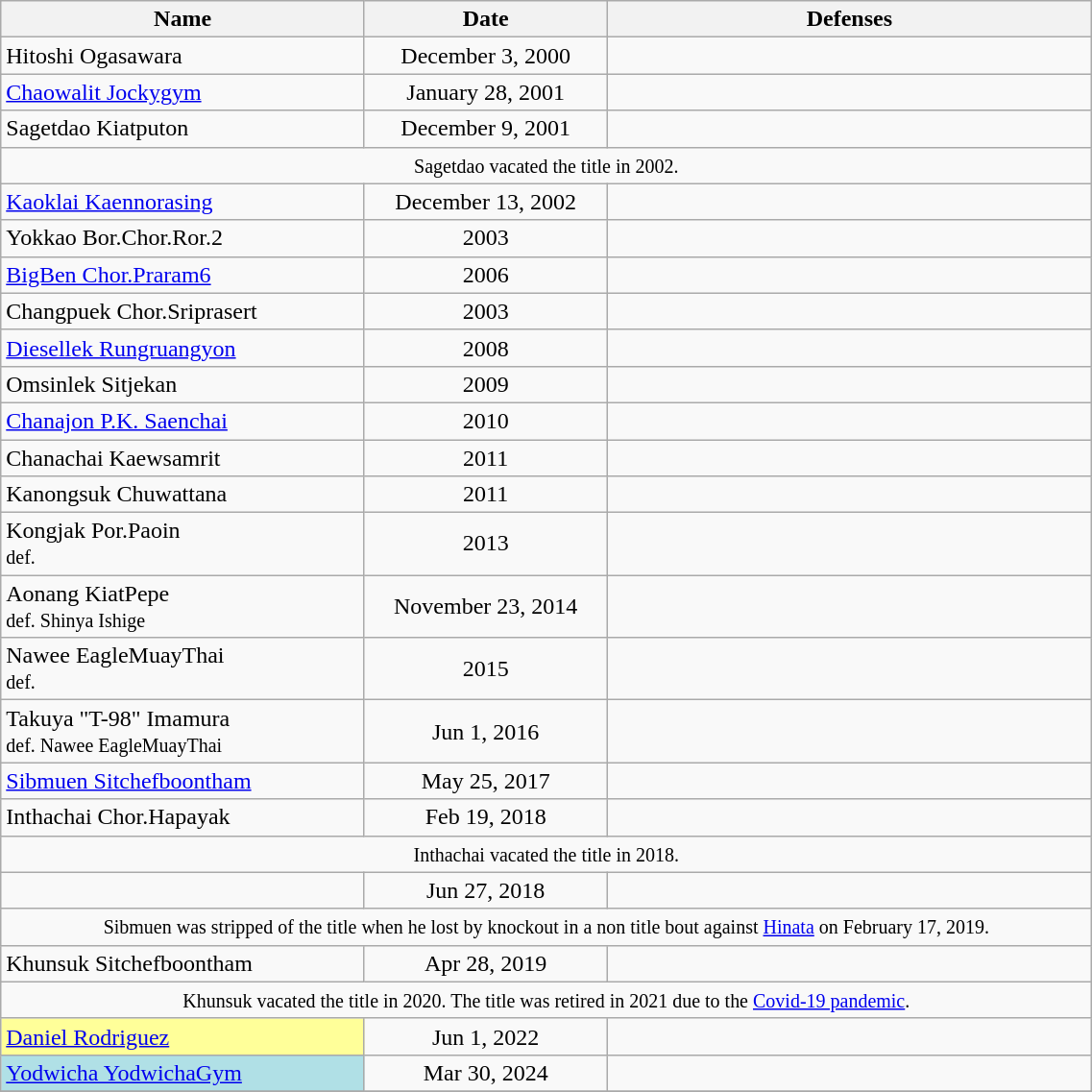<table class="wikitable" width=60%>
<tr>
<th width=30%>Name</th>
<th width=20%>Date</th>
<th width=40%>Defenses</th>
</tr>
<tr>
<td align=left> Hitoshi Ogasawara <br></td>
<td align=center>December 3, 2000</td>
<td></td>
</tr>
<tr>
<td align=left> <a href='#'>Chaowalit Jockygym</a> <br></td>
<td align=center>January 28, 2001</td>
<td></td>
</tr>
<tr>
<td align=left> Sagetdao Kiatputon <br></td>
<td align=center>December 9, 2001</td>
<td></td>
</tr>
<tr>
<td colspan=4 align=center><small>Sagetdao vacated the title in 2002.</small></td>
</tr>
<tr>
<td align=left> <a href='#'>Kaoklai Kaennorasing</a> <br></td>
<td align=center>December 13, 2002</td>
<td></td>
</tr>
<tr>
<td align=left> Yokkao Bor.Chor.Ror.2 <br></td>
<td align=center>2003</td>
<td></td>
</tr>
<tr>
<td align=left> <a href='#'>BigBen Chor.Praram6</a> <br></td>
<td align=center>2006</td>
<td></td>
</tr>
<tr>
<td align=left> Changpuek Chor.Sriprasert <br></td>
<td align=center>2003</td>
<td></td>
</tr>
<tr>
<td align=left> <a href='#'>Diesellek Rungruangyon</a> <br></td>
<td align=center>2008</td>
<td></td>
</tr>
<tr>
<td align=left> Omsinlek Sitjekan <br></td>
<td align=center>2009</td>
<td></td>
</tr>
<tr>
<td align=left> <a href='#'>Chanajon P.K. Saenchai</a> <br></td>
<td align=center>2010</td>
<td></td>
</tr>
<tr>
<td align=left> Chanachai Kaewsamrit <br></td>
<td align=center>2011</td>
<td></td>
</tr>
<tr>
<td align=left> Kanongsuk Chuwattana <br></td>
<td align=center>2011</td>
<td><br></td>
</tr>
<tr>
<td align=left> Kongjak Por.Paoin<br><small>def. </small></td>
<td align=center>2013</td>
<td></td>
</tr>
<tr>
<td align=left> Aonang KiatPepe<br><small>def. Shinya Ishige</small></td>
<td align=center>November 23, 2014</td>
<td><br></td>
</tr>
<tr>
<td align=left> Nawee EagleMuayThai<br><small>def. </small></td>
<td align=center>2015</td>
<td></td>
</tr>
<tr>
<td align=left> Takuya "T-98" Imamura<br><small>def. Nawee EagleMuayThai</small></td>
<td align=center>Jun 1, 2016</td>
<td><br></td>
</tr>
<tr>
<td align=left> <a href='#'>Sibmuen Sitchefboontham</a> <br></td>
<td align=center>May 25, 2017</td>
<td></td>
</tr>
<tr>
<td align=left> Inthachai Chor.Hapayak <br></td>
<td align=center>Feb 19, 2018</td>
<td></td>
</tr>
<tr>
<td colspan=4 align=center><small>Inthachai vacated the title in 2018.</small></td>
</tr>
<tr>
<td align=left><br></td>
<td align=center>Jun 27, 2018</td>
<td></td>
</tr>
<tr>
<td colspan=4 align=center><small>Sibmuen was stripped of the title when he lost by knockout in a non title bout against <a href='#'>Hinata</a> on February 17, 2019.</small></td>
</tr>
<tr>
<td align=left> Khunsuk Sitchefboontham <br></td>
<td align=center>Apr 28, 2019</td>
<td><br></td>
</tr>
<tr>
<td colspan=4 align=center><small>Khunsuk vacated the title in 2020. The title was retired in 2021 due to the <a href='#'>Covid-19 pandemic</a>.</small></td>
</tr>
<tr>
<td align=left bgcolor="#FFFF99"> <a href='#'>Daniel Rodriguez</a> <br></td>
<td align=center>Jun 1, 2022</td>
<td><br></td>
</tr>
<tr>
<td align=left bgcolor="B0E0E6"> <a href='#'>Yodwicha YodwichaGym</a> <br></td>
<td align=center>Mar 30, 2024</td>
<td></td>
</tr>
<tr>
</tr>
</table>
